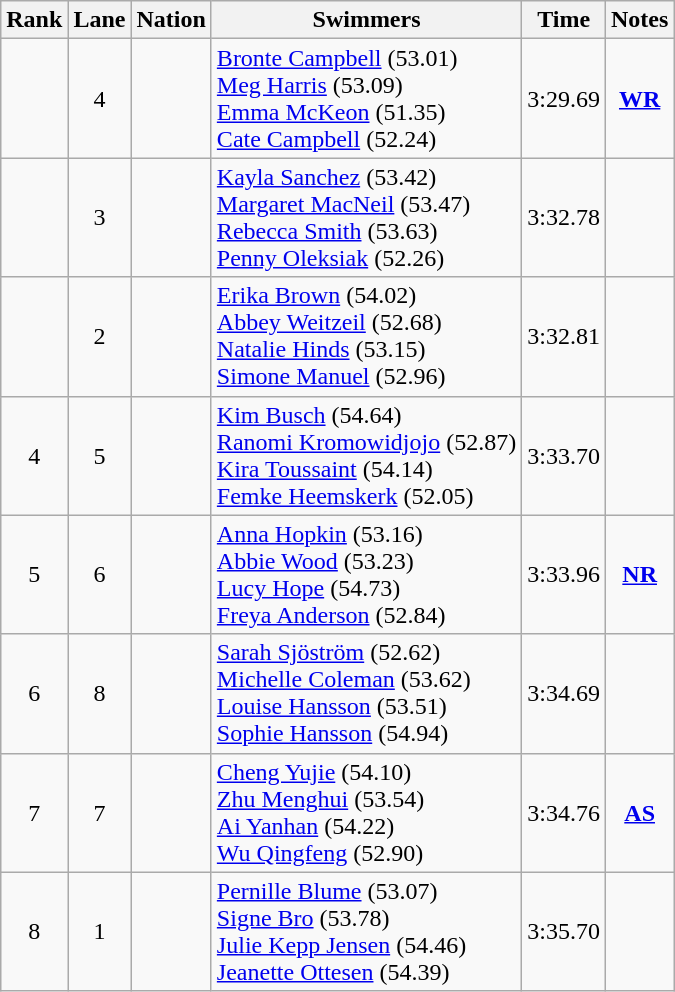<table class="wikitable sortable" style="text-align:center">
<tr>
<th>Rank</th>
<th>Lane</th>
<th>Nation</th>
<th>Swimmers</th>
<th>Time</th>
<th>Notes</th>
</tr>
<tr>
<td></td>
<td>4</td>
<td align=left></td>
<td align=left><a href='#'>Bronte Campbell</a> (53.01) <br><a href='#'>Meg Harris</a> (53.09) <br><a href='#'>Emma McKeon</a> (51.35) <br><a href='#'>Cate Campbell</a> (52.24)</td>
<td>3:29.69</td>
<td><strong><a href='#'>WR</a></strong></td>
</tr>
<tr>
<td></td>
<td>3</td>
<td align=left></td>
<td align=left><a href='#'>Kayla Sanchez</a> (53.42) <br><a href='#'>Margaret MacNeil</a> (53.47) <br><a href='#'>Rebecca Smith</a> (53.63) <br><a href='#'>Penny Oleksiak</a> (52.26)</td>
<td>3:32.78</td>
<td></td>
</tr>
<tr>
<td></td>
<td>2</td>
<td align=left></td>
<td align=left><a href='#'>Erika Brown</a> (54.02) <br><a href='#'>Abbey Weitzeil</a> (52.68) <br><a href='#'>Natalie Hinds</a> (53.15) <br><a href='#'>Simone Manuel</a> (52.96)</td>
<td>3:32.81</td>
<td></td>
</tr>
<tr>
<td>4</td>
<td>5</td>
<td align=left></td>
<td align=left><a href='#'>Kim Busch</a> (54.64) <br><a href='#'>Ranomi Kromowidjojo</a> (52.87) <br><a href='#'>Kira Toussaint</a> (54.14) <br><a href='#'>Femke Heemskerk</a> (52.05)</td>
<td>3:33.70</td>
<td></td>
</tr>
<tr>
<td>5</td>
<td>6</td>
<td align=left></td>
<td align=left><a href='#'>Anna Hopkin</a> (53.16) <br><a href='#'>Abbie Wood</a> (53.23) <br><a href='#'>Lucy Hope</a> (54.73) <br><a href='#'>Freya Anderson</a> (52.84)</td>
<td>3:33.96</td>
<td><strong><a href='#'>NR</a></strong></td>
</tr>
<tr>
<td>6</td>
<td>8</td>
<td align=left></td>
<td align=left><a href='#'>Sarah Sjöström</a> (52.62)  <br><a href='#'>Michelle Coleman</a> (53.62) <br><a href='#'>Louise Hansson</a> (53.51) <br><a href='#'>Sophie Hansson</a> (54.94)</td>
<td>3:34.69</td>
<td></td>
</tr>
<tr>
<td>7</td>
<td>7</td>
<td align=left></td>
<td align=left><a href='#'>Cheng Yujie</a> (54.10) <br><a href='#'>Zhu Menghui</a> (53.54) <br><a href='#'>Ai Yanhan</a> (54.22) <br><a href='#'>Wu Qingfeng</a> (52.90)</td>
<td>3:34.76</td>
<td><strong><a href='#'>AS</a></strong></td>
</tr>
<tr>
<td>8</td>
<td>1</td>
<td align=left></td>
<td align=left><a href='#'>Pernille Blume</a> (53.07) <br><a href='#'>Signe Bro</a> (53.78) <br><a href='#'>Julie Kepp Jensen</a> (54.46) <br><a href='#'>Jeanette Ottesen</a> (54.39)</td>
<td>3:35.70</td>
<td></td>
</tr>
</table>
